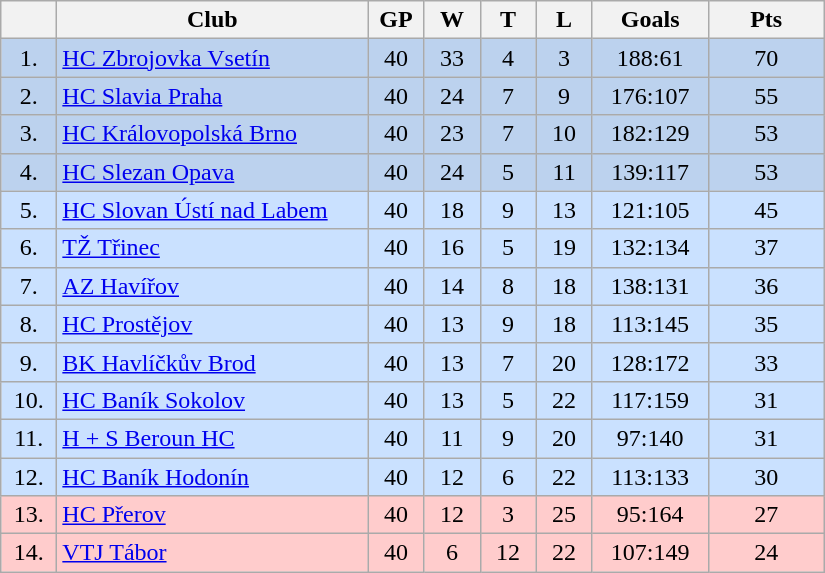<table class="wikitable">
<tr>
<th width="30"></th>
<th width="200">Club</th>
<th width="30">GP</th>
<th width="30">W</th>
<th width="30">T</th>
<th width="30">L</th>
<th width="70">Goals</th>
<th width="70">Pts</th>
</tr>
<tr bgcolor="#BCD2EE" align="center">
<td>1.</td>
<td align="left"><a href='#'>HC Zbrojovka Vsetín</a></td>
<td>40</td>
<td>33</td>
<td>4</td>
<td>3</td>
<td>188:61</td>
<td>70</td>
</tr>
<tr bgcolor="#BCD2EE" align="center">
<td>2.</td>
<td align="left"><a href='#'>HC Slavia Praha</a></td>
<td>40</td>
<td>24</td>
<td>7</td>
<td>9</td>
<td>176:107</td>
<td>55</td>
</tr>
<tr bgcolor="#BCD2EE" align="center">
<td>3.</td>
<td align="left"><a href='#'>HC Královopolská Brno</a></td>
<td>40</td>
<td>23</td>
<td>7</td>
<td>10</td>
<td>182:129</td>
<td>53</td>
</tr>
<tr bgcolor="#BCD2EE" align="center">
<td>4.</td>
<td align="left"><a href='#'>HC Slezan Opava</a></td>
<td>40</td>
<td>24</td>
<td>5</td>
<td>11</td>
<td>139:117</td>
<td>53</td>
</tr>
<tr bgcolor="#CAE1FF" align="center">
<td>5.</td>
<td align="left"><a href='#'>HC Slovan Ústí nad Labem</a></td>
<td>40</td>
<td>18</td>
<td>9</td>
<td>13</td>
<td>121:105</td>
<td>45</td>
</tr>
<tr bgcolor="#CAE1FF" align="center">
<td>6.</td>
<td align="left"><a href='#'>TŽ Třinec</a></td>
<td>40</td>
<td>16</td>
<td>5</td>
<td>19</td>
<td>132:134</td>
<td>37</td>
</tr>
<tr bgcolor="#CAE1FF" align="center">
<td>7.</td>
<td align="left"><a href='#'>AZ Havířov</a></td>
<td>40</td>
<td>14</td>
<td>8</td>
<td>18</td>
<td>138:131</td>
<td>36</td>
</tr>
<tr bgcolor="#CAE1FF" align="center">
<td>8.</td>
<td align="left"><a href='#'>HC Prostějov</a></td>
<td>40</td>
<td>13</td>
<td>9</td>
<td>18</td>
<td>113:145</td>
<td>35</td>
</tr>
<tr bgcolor="#CAE1FF" align="center">
<td>9.</td>
<td align="left"><a href='#'>BK Havlíčkův Brod</a></td>
<td>40</td>
<td>13</td>
<td>7</td>
<td>20</td>
<td>128:172</td>
<td>33</td>
</tr>
<tr bgcolor="#CAE1FF" align="center">
<td>10.</td>
<td align="left"><a href='#'>HC Baník Sokolov</a></td>
<td>40</td>
<td>13</td>
<td>5</td>
<td>22</td>
<td>117:159</td>
<td>31</td>
</tr>
<tr bgcolor="#CAE1FF" align="center">
<td>11.</td>
<td align="left"><a href='#'>H + S Beroun HC</a></td>
<td>40</td>
<td>11</td>
<td>9</td>
<td>20</td>
<td>97:140</td>
<td>31</td>
</tr>
<tr bgcolor="#CAE1FF" align="center">
<td>12.</td>
<td align="left"><a href='#'>HC Baník Hodonín</a></td>
<td>40</td>
<td>12</td>
<td>6</td>
<td>22</td>
<td>113:133</td>
<td>30</td>
</tr>
<tr bgcolor="#ffcccc" align="center">
<td>13.</td>
<td align="left"><a href='#'>HC Přerov</a></td>
<td>40</td>
<td>12</td>
<td>3</td>
<td>25</td>
<td>95:164</td>
<td>27</td>
</tr>
<tr bgcolor="#ffcccc" align="center">
<td>14.</td>
<td align="left"><a href='#'>VTJ Tábor</a></td>
<td>40</td>
<td>6</td>
<td>12</td>
<td>22</td>
<td>107:149</td>
<td>24</td>
</tr>
</table>
